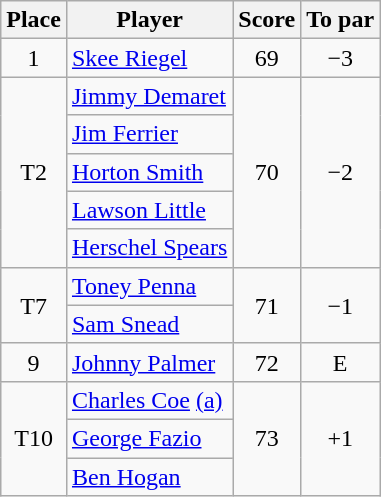<table class="wikitable">
<tr>
<th>Place</th>
<th>Player</th>
<th>Score</th>
<th>To par</th>
</tr>
<tr>
<td align="center">1</td>
<td> <a href='#'>Skee Riegel</a></td>
<td align="center">69</td>
<td align="center">−3</td>
</tr>
<tr>
<td rowspan="5" align="center">T2</td>
<td> <a href='#'>Jimmy Demaret</a></td>
<td rowspan="5" align="center">70</td>
<td rowspan="5" align="center">−2</td>
</tr>
<tr>
<td> <a href='#'>Jim Ferrier</a></td>
</tr>
<tr>
<td> <a href='#'>Horton Smith</a></td>
</tr>
<tr>
<td> <a href='#'>Lawson Little</a></td>
</tr>
<tr>
<td> <a href='#'>Herschel Spears</a></td>
</tr>
<tr>
<td rowspan="2" align="center">T7</td>
<td> <a href='#'>Toney Penna</a></td>
<td rowspan="2" align="center">71</td>
<td rowspan="2" align="center">−1</td>
</tr>
<tr>
<td> <a href='#'>Sam Snead</a></td>
</tr>
<tr>
<td align="center">9</td>
<td> <a href='#'>Johnny Palmer</a></td>
<td align="center">72</td>
<td align="center">E</td>
</tr>
<tr>
<td rowspan="3" align="center">T10</td>
<td> <a href='#'>Charles Coe</a> <a href='#'>(a)</a></td>
<td rowspan="3" align="center">73</td>
<td rowspan="3" align="center">+1</td>
</tr>
<tr>
<td> <a href='#'>George Fazio</a></td>
</tr>
<tr>
<td> <a href='#'>Ben Hogan</a></td>
</tr>
</table>
